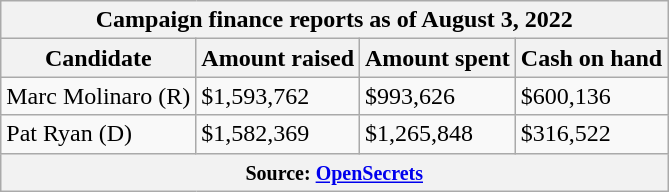<table class="wikitable">
<tr>
<th colspan="4">Campaign finance reports as of August 3, 2022</th>
</tr>
<tr style="text-align:center;">
<th>Candidate</th>
<th>Amount raised</th>
<th>Amount spent</th>
<th>Cash on hand</th>
</tr>
<tr>
<td>Marc Molinaro (R)</td>
<td>$1,593,762</td>
<td>$993,626</td>
<td>$600,136</td>
</tr>
<tr>
<td>Pat Ryan (D)</td>
<td>$1,582,369</td>
<td>$1,265,848</td>
<td>$316,522</td>
</tr>
<tr>
<th colspan="4"><small>Source: <a href='#'>OpenSecrets</a></small></th>
</tr>
</table>
